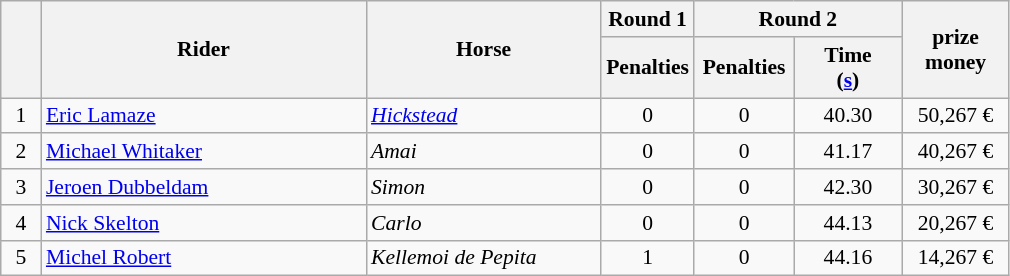<table class="wikitable" style="font-size: 90%">
<tr>
<th rowspan=2 width=20></th>
<th rowspan=2 width=210>Rider</th>
<th rowspan=2 width=150>Horse</th>
<th>Round 1</th>
<th colspan=2>Round 2</th>
<th rowspan=2 width=65>prize<br>money</th>
</tr>
<tr>
<th width=50>Penalties</th>
<th width=60>Penalties</th>
<th width=65>Time<br>(<a href='#'>s</a>)</th>
</tr>
<tr>
<td align=center>1</td>
<td> <a href='#'>Eric Lamaze</a></td>
<td><em><a href='#'>Hickstead</a></em></td>
<td align=center>0</td>
<td align=center>0</td>
<td align=center>40.30</td>
<td align=center>50,267 €</td>
</tr>
<tr>
<td align=center>2</td>
<td> <a href='#'>Michael Whitaker</a></td>
<td><em>Amai</em></td>
<td align=center>0</td>
<td align=center>0</td>
<td align=center>41.17</td>
<td align=center>40,267 €</td>
</tr>
<tr>
<td align=center>3</td>
<td> <a href='#'>Jeroen Dubbeldam</a></td>
<td><em>Simon</em></td>
<td align=center>0</td>
<td align=center>0</td>
<td align=center>42.30</td>
<td align=center>30,267 €</td>
</tr>
<tr>
<td align=center>4</td>
<td> <a href='#'>Nick Skelton</a></td>
<td><em>Carlo</em></td>
<td align=center>0</td>
<td align=center>0</td>
<td align=center>44.13</td>
<td align=center>20,267 €</td>
</tr>
<tr>
<td align=center>5</td>
<td> <a href='#'>Michel Robert</a></td>
<td><em>Kellemoi de Pepita</em></td>
<td align=center>1</td>
<td align=center>0</td>
<td align=center>44.16</td>
<td align=center>14,267 €</td>
</tr>
</table>
